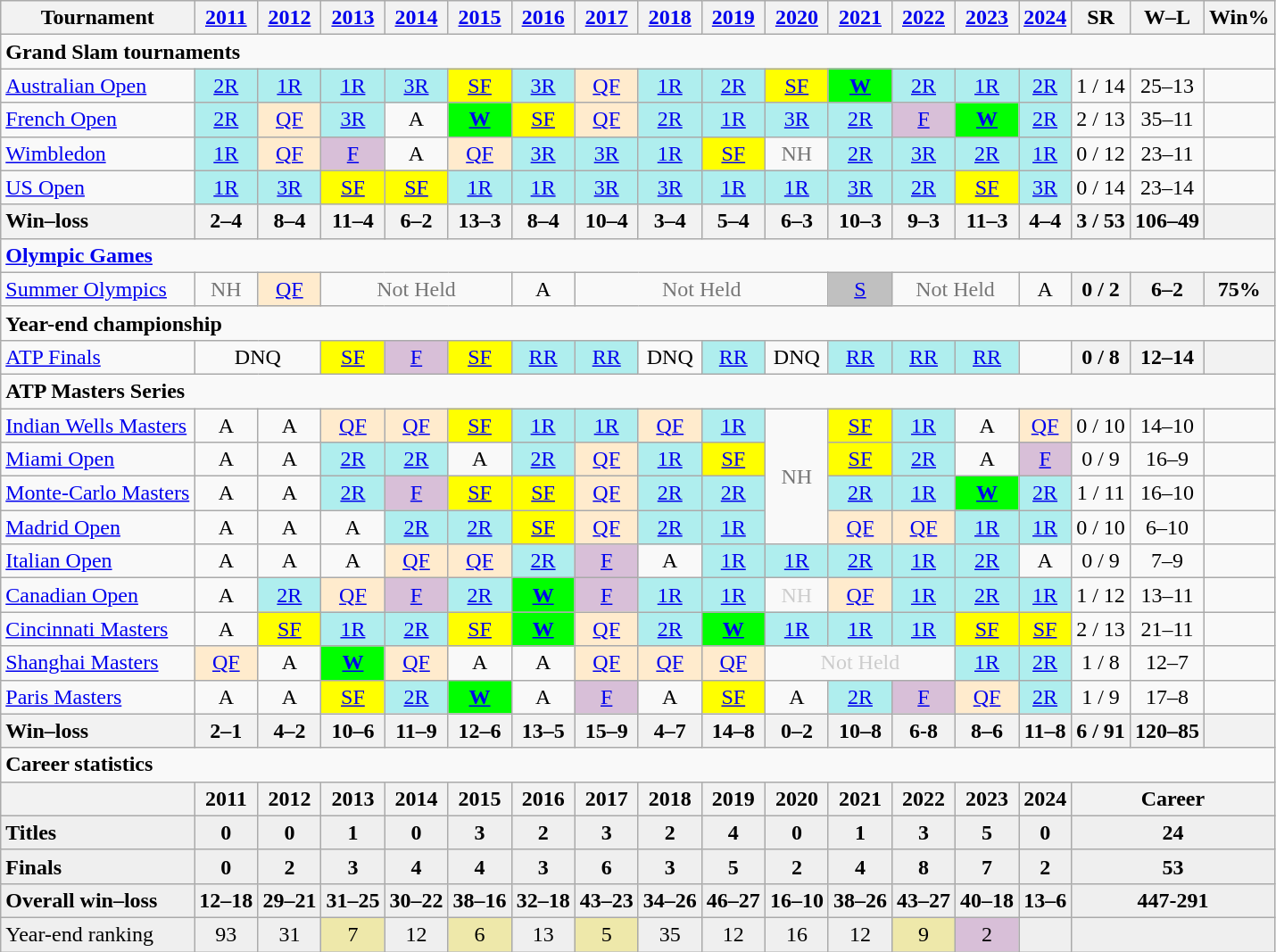<table class="wikitable nowrap" style=text-align:center;font-size:100%>
<tr>
<th>Tournament</th>
<th><a href='#'>2011</a></th>
<th><a href='#'>2012</a></th>
<th><a href='#'>2013</a></th>
<th><a href='#'>2014</a></th>
<th><a href='#'>2015</a></th>
<th><a href='#'>2016</a></th>
<th><a href='#'>2017</a></th>
<th><a href='#'>2018</a></th>
<th><a href='#'>2019</a></th>
<th><a href='#'>2020</a></th>
<th><a href='#'>2021</a></th>
<th><a href='#'>2022</a></th>
<th><a href='#'>2023</a></th>
<th><a href='#'>2024</a></th>
<th>SR</th>
<th>W–L</th>
<th>Win%</th>
</tr>
<tr>
<td colspan="18" align="left"><strong>Grand Slam tournaments</strong></td>
</tr>
<tr>
<td align=left><a href='#'>Australian Open</a></td>
<td bgcolor=afeeee><a href='#'>2R</a></td>
<td bgcolor=afeeee><a href='#'>1R</a></td>
<td bgcolor=afeeee><a href='#'>1R</a></td>
<td bgcolor=afeeee><a href='#'>3R</a></td>
<td bgcolor=yellow><a href='#'>SF</a></td>
<td bgcolor=afeeee><a href='#'>3R</a></td>
<td bgcolor=ffebcd><a href='#'>QF</a></td>
<td bgcolor=afeeee><a href='#'>1R</a></td>
<td bgcolor=afeeee><a href='#'>2R</a></td>
<td bgcolor=yellow><a href='#'>SF</a></td>
<td bgcolor=lime><a href='#'><strong>W</strong></a></td>
<td bgcolor=afeeee><a href='#'>2R</a></td>
<td bgcolor=afeeee><a href='#'>1R</a></td>
<td bgcolor=afeeee><a href='#'>2R</a></td>
<td>1 / 14</td>
<td>25–13</td>
<td></td>
</tr>
<tr>
<td align=left><a href='#'>French Open</a></td>
<td bgcolor=afeeee><a href='#'>2R</a></td>
<td bgcolor=ffebcd><a href='#'>QF</a></td>
<td bgcolor=afeeee><a href='#'>3R</a></td>
<td>A</td>
<td bgcolor=lime><a href='#'><strong>W</strong></a></td>
<td bgcolor=yellow><a href='#'>SF</a></td>
<td bgcolor=ffebcd><a href='#'>QF</a></td>
<td bgcolor=afeeee><a href='#'>2R</a></td>
<td bgcolor=afeeee><a href='#'>1R</a></td>
<td bgcolor=afeeee><a href='#'>3R</a></td>
<td bgcolor=afeeee><a href='#'>2R</a></td>
<td bgcolor=thistle><a href='#'>F</a></td>
<td bgcolor=lime><a href='#'><strong>W</strong></a></td>
<td bgcolor=afeeee><a href='#'>2R</a></td>
<td>2 / 13</td>
<td>35–11</td>
<td></td>
</tr>
<tr>
<td align=left><a href='#'>Wimbledon</a></td>
<td bgcolor=afeeee><a href='#'>1R</a></td>
<td bgcolor=ffebcd><a href='#'>QF</a></td>
<td bgcolor=thistle><a href='#'>F</a></td>
<td>A</td>
<td bgcolor=ffebcd><a href='#'>QF</a></td>
<td bgcolor=afeeee><a href='#'>3R</a></td>
<td bgcolor=afeeee><a href='#'>3R</a></td>
<td bgcolor=afeeee><a href='#'>1R</a></td>
<td bgcolor=yellow><a href='#'>SF</a></td>
<td style=color:#767676>NH</td>
<td bgcolor=afeeee><a href='#'>2R</a></td>
<td bgcolor=afeeee><a href='#'>3R</a></td>
<td bgcolor=afeeee><a href='#'>2R</a></td>
<td bgcolor=afeeee><a href='#'>1R</a></td>
<td>0 / 12</td>
<td>23–11</td>
<td></td>
</tr>
<tr>
<td align=left><a href='#'>US Open</a></td>
<td bgcolor=afeeee><a href='#'>1R</a></td>
<td bgcolor=afeeee><a href='#'>3R</a></td>
<td bgcolor=yellow><a href='#'>SF</a></td>
<td bgcolor=yellow><a href='#'>SF</a></td>
<td bgcolor=afeeee><a href='#'>1R</a></td>
<td bgcolor=afeeee><a href='#'>1R</a></td>
<td bgcolor=afeeee><a href='#'>3R</a></td>
<td bgcolor=afeeee><a href='#'>3R</a></td>
<td bgcolor=afeeee><a href='#'>1R</a></td>
<td bgcolor=afeeee><a href='#'>1R</a></td>
<td bgcolor=afeeee><a href='#'>3R</a></td>
<td bgcolor=afeeee><a href='#'>2R</a></td>
<td bgcolor=yellow><a href='#'>SF</a></td>
<td bgcolor=afeeee><a href='#'>3R</a></td>
<td>0 / 14</td>
<td>23–14</td>
<td></td>
</tr>
<tr>
<th style=text-align:left>Win–loss</th>
<th>2–4</th>
<th>8–4</th>
<th>11–4</th>
<th>6–2</th>
<th>13–3</th>
<th>8–4</th>
<th>10–4</th>
<th>3–4</th>
<th>5–4</th>
<th>6–3</th>
<th>10–3</th>
<th>9–3</th>
<th>11–3</th>
<th>4–4</th>
<th>3 / 53</th>
<th>106–49</th>
<th></th>
</tr>
<tr>
<td colspan="18" align="left"><strong><a href='#'>Olympic Games</a></strong></td>
</tr>
<tr>
<td align=left><a href='#'>Summer Olympics</a></td>
<td style=color:#767676>NH</td>
<td bgcolor=ffebcd><a href='#'>QF</a></td>
<td colspan=3 style=color:#767676>Not Held</td>
<td>A</td>
<td colspan=4 style=color:#767676>Not Held</td>
<td bgcolor=silver><a href='#'>S</a></td>
<td colspan=2 style=color:#767676>Not Held</td>
<td>A</td>
<th>0 / 2</th>
<th>6–2</th>
<th>75%</th>
</tr>
<tr>
<td colspan="18" align="left"><strong>Year-end championship</strong></td>
</tr>
<tr>
<td align=left><a href='#'>ATP Finals</a></td>
<td colspan=2>DNQ</td>
<td bgcolor=yellow><a href='#'>SF</a></td>
<td bgcolor=thistle><a href='#'>F</a></td>
<td bgcolor=yellow><a href='#'>SF</a></td>
<td bgcolor=afeeee><a href='#'>RR</a></td>
<td bgcolor=afeeee><a href='#'>RR</a></td>
<td>DNQ</td>
<td bgcolor=afeeee><a href='#'>RR</a></td>
<td>DNQ</td>
<td bgcolor=afeeee><a href='#'>RR</a></td>
<td bgcolor=afeeee><a href='#'>RR</a></td>
<td bgcolor=afeeee><a href='#'>RR</a></td>
<td></td>
<th>0 / 8</th>
<th>12–14</th>
<th></th>
</tr>
<tr>
<td colspan="18" align="left"><strong>ATP Masters Series</strong></td>
</tr>
<tr>
<td align=left><a href='#'>Indian Wells Masters</a></td>
<td>A</td>
<td>A</td>
<td bgcolor=ffebcd><a href='#'>QF</a></td>
<td bgcolor=ffebcd><a href='#'>QF</a></td>
<td bgcolor=yellow><a href='#'>SF</a></td>
<td bgcolor=afeeee><a href='#'>1R</a></td>
<td bgcolor=afeeee><a href='#'>1R</a></td>
<td bgcolor=ffebcd><a href='#'>QF</a></td>
<td bgcolor=afeeee><a href='#'>1R</a></td>
<td rowspan="4" style="color:#767676">NH</td>
<td bgcolor=yellow><a href='#'>SF</a></td>
<td bgcolor=afeeee><a href='#'>1R</a></td>
<td>A</td>
<td bgcolor=ffebcd><a href='#'>QF</a></td>
<td>0 / 10</td>
<td>14–10</td>
<td></td>
</tr>
<tr>
<td align=left><a href='#'>Miami Open</a></td>
<td>A</td>
<td>A</td>
<td bgcolor=afeeee><a href='#'>2R</a></td>
<td bgcolor=afeeee><a href='#'>2R</a></td>
<td>A</td>
<td bgcolor=afeeee><a href='#'>2R</a></td>
<td bgcolor=ffebcd><a href='#'>QF</a></td>
<td bgcolor=afeeee><a href='#'>1R</a></td>
<td bgcolor=yellow><a href='#'>SF</a></td>
<td bgcolor=yellow><a href='#'>SF</a></td>
<td bgcolor=afeeee><a href='#'>2R</a></td>
<td>A</td>
<td bgcolor=thistle><a href='#'>F</a></td>
<td>0 / 9</td>
<td>16–9</td>
<td></td>
</tr>
<tr>
<td align=left><a href='#'>Monte-Carlo Masters</a></td>
<td>A</td>
<td>A</td>
<td bgcolor=afeeee><a href='#'>2R</a></td>
<td bgcolor=thistle><a href='#'>F</a></td>
<td bgcolor=yellow><a href='#'>SF</a></td>
<td bgcolor=yellow><a href='#'>SF</a></td>
<td bgcolor=ffebcd><a href='#'>QF</a></td>
<td bgcolor=afeeee><a href='#'>2R</a></td>
<td bgcolor=afeeee><a href='#'>2R</a></td>
<td bgcolor=afeeee><a href='#'>2R</a></td>
<td bgcolor=afeeee><a href='#'>1R</a></td>
<td bgcolor=lime><a href='#'><strong>W</strong></a></td>
<td bgcolor=afeeee><a href='#'>2R</a></td>
<td>1 / 11</td>
<td>16–10</td>
<td></td>
</tr>
<tr>
<td align=left><a href='#'>Madrid Open</a></td>
<td>A</td>
<td>A</td>
<td>A</td>
<td bgcolor=afeeee><a href='#'>2R</a></td>
<td bgcolor=afeeee><a href='#'>2R</a></td>
<td bgcolor=yellow><a href='#'>SF</a></td>
<td bgcolor=ffebcd><a href='#'>QF</a></td>
<td bgcolor=afeeee><a href='#'>2R</a></td>
<td bgcolor=afeeee><a href='#'>1R</a></td>
<td bgcolor=ffebcd><a href='#'>QF</a></td>
<td bgcolor=ffebcd><a href='#'>QF</a></td>
<td bgcolor=afeeee><a href='#'>1R</a></td>
<td bgcolor=afeeee><a href='#'>1R</a></td>
<td>0 / 10</td>
<td>6–10</td>
<td></td>
</tr>
<tr>
<td align=left><a href='#'>Italian Open</a></td>
<td>A</td>
<td>A</td>
<td>A</td>
<td bgcolor=ffebcd><a href='#'>QF</a></td>
<td bgcolor=ffebcd><a href='#'>QF</a></td>
<td bgcolor=afeeee><a href='#'>2R</a></td>
<td bgcolor=thistle><a href='#'>F</a></td>
<td>A</td>
<td bgcolor=afeeee><a href='#'>1R</a></td>
<td bgcolor=afeeee><a href='#'>1R</a></td>
<td bgcolor=afeeee><a href='#'>2R</a></td>
<td bgcolor=afeeee><a href='#'>1R</a></td>
<td bgcolor=afeeee><a href='#'>2R</a></td>
<td>A</td>
<td>0 / 9</td>
<td>7–9</td>
<td></td>
</tr>
<tr>
<td align=left><a href='#'>Canadian Open</a></td>
<td>A</td>
<td bgcolor=afeeee><a href='#'>2R</a></td>
<td bgcolor=ffebcd><a href='#'>QF</a></td>
<td bgcolor=thistle><a href='#'>F</a></td>
<td bgcolor=afeeee><a href='#'>2R</a></td>
<td bgcolor=lime><a href='#'><strong>W</strong></a></td>
<td bgcolor=thistle><a href='#'>F</a></td>
<td bgcolor=afeeee><a href='#'>1R</a></td>
<td bgcolor=afeeee><a href='#'>1R</a></td>
<td style=color:#ccc align=center>NH</td>
<td bgcolor=ffebcd><a href='#'>QF</a></td>
<td bgcolor=afeeee><a href='#'>1R</a></td>
<td bgcolor=afeeee><a href='#'>2R</a></td>
<td bgcolor=afeeee><a href='#'>1R</a></td>
<td>1 / 12</td>
<td>13–11</td>
<td></td>
</tr>
<tr>
<td align=left><a href='#'>Cincinnati Masters</a></td>
<td>A</td>
<td bgcolor=yellow><a href='#'>SF</a></td>
<td bgcolor=afeeee><a href='#'>1R</a></td>
<td bgcolor=afeeee><a href='#'>2R</a></td>
<td bgcolor=yellow><a href='#'>SF</a></td>
<td bgcolor=lime><a href='#'><strong>W</strong></a></td>
<td bgcolor=ffebcd><a href='#'>QF</a></td>
<td bgcolor=afeeee><a href='#'>2R</a></td>
<td bgcolor=lime><a href='#'><strong>W</strong></a></td>
<td bgcolor=afeeee><a href='#'>1R</a></td>
<td bgcolor=afeeee><a href='#'>1R</a></td>
<td bgcolor=afeeee><a href='#'>1R</a></td>
<td bgcolor=yellow><a href='#'>SF</a></td>
<td bgcolor=yellow><a href='#'>SF</a></td>
<td>2 / 13</td>
<td>21–11</td>
<td></td>
</tr>
<tr>
<td align=left><a href='#'>Shanghai Masters</a></td>
<td bgcolor=ffebcd><a href='#'>QF</a></td>
<td>A</td>
<td bgcolor=lime><a href='#'><strong>W</strong></a></td>
<td bgcolor=ffebcd><a href='#'>QF</a></td>
<td>A</td>
<td>A</td>
<td bgcolor=ffebcd><a href='#'>QF</a></td>
<td bgcolor=ffebcd><a href='#'>QF</a></td>
<td bgcolor=ffebcd><a href='#'>QF</a></td>
<td colspan="3" style="color:#ccc" align="center">Not Held</td>
<td bgcolor=afeeee><a href='#'>1R</a></td>
<td bgcolor=afeeee><a href='#'>2R</a></td>
<td>1 / 8</td>
<td>12–7</td>
<td></td>
</tr>
<tr>
<td align=left><a href='#'>Paris Masters</a></td>
<td>A</td>
<td>A</td>
<td bgcolor=yellow><a href='#'>SF</a></td>
<td bgcolor=afeeee><a href='#'>2R</a></td>
<td bgcolor=lime><a href='#'><strong>W</strong></a></td>
<td>A</td>
<td bgcolor=thistle><a href='#'>F</a></td>
<td>A</td>
<td bgcolor=yellow><a href='#'>SF</a></td>
<td>A</td>
<td bgcolor=afeeee><a href='#'>2R</a></td>
<td bgcolor=thistle><a href='#'>F</a></td>
<td bgcolor=ffebcd><a href='#'>QF</a></td>
<td bgcolor=afeeee><a href='#'>2R</a></td>
<td>1 / 9</td>
<td>17–8</td>
<td></td>
</tr>
<tr>
<th style=text-align:left>Win–loss</th>
<th>2–1</th>
<th>4–2</th>
<th>10–6</th>
<th>11–9</th>
<th>12–6</th>
<th>13–5</th>
<th>15–9</th>
<th>4–7</th>
<th>14–8</th>
<th>0–2</th>
<th>10–8</th>
<th>6-8</th>
<th>8–6</th>
<th>11–8</th>
<th>6 / 91</th>
<th>120–85</th>
<th></th>
</tr>
<tr>
<td colspan="18" align="left"><strong>Career statistics</strong></td>
</tr>
<tr>
<th></th>
<th>2011</th>
<th>2012</th>
<th>2013</th>
<th>2014</th>
<th>2015</th>
<th>2016</th>
<th>2017</th>
<th>2018</th>
<th>2019</th>
<th>2020</th>
<th>2021</th>
<th>2022</th>
<th>2023</th>
<th>2024</th>
<th colspan="3">Career</th>
</tr>
<tr style=font-weight:bold;background:#efefef>
<td style=text-align:left>Titles</td>
<td>0</td>
<td>0</td>
<td>1</td>
<td>0</td>
<td>3</td>
<td>2</td>
<td>3</td>
<td>2</td>
<td>4</td>
<td>0</td>
<td>1</td>
<td>3</td>
<td>5</td>
<td>0</td>
<td colspan=3>24</td>
</tr>
<tr style=font-weight:bold;background:#efefef>
<td style=text-align:left>Finals</td>
<td>0</td>
<td>2</td>
<td>3</td>
<td>4</td>
<td>4</td>
<td>3</td>
<td>6</td>
<td>3</td>
<td>5</td>
<td>2</td>
<td>4</td>
<td>8</td>
<td>7</td>
<td>2</td>
<td colspan="3">53</td>
</tr>
<tr style=font-weight:bold;background:#efefef>
<td style=text-align:left>Overall win–loss</td>
<td>12–18</td>
<td>29–21</td>
<td>31–25</td>
<td>30–22</td>
<td>38–16</td>
<td>32–18</td>
<td>43–23</td>
<td>34–26</td>
<td>46–27</td>
<td>16–10</td>
<td>38–26</td>
<td>43–27</td>
<td>40–18</td>
<td>13–6</td>
<td colspan="3">447-291</td>
</tr>
<tr style=background:#efefef>
<td align=left>Year-end ranking</td>
<td>93</td>
<td>31</td>
<td bgcolor=eee8aa>7</td>
<td>12</td>
<td bgcolor=eee8aa>6</td>
<td>13</td>
<td bgcolor=eee8aa>5</td>
<td>35</td>
<td>12</td>
<td>16</td>
<td>12</td>
<td bgcolor=eee8aa>9</td>
<td bgcolor=thistle>2</td>
<td></td>
<td colspan="3"><strong></strong></td>
</tr>
</table>
